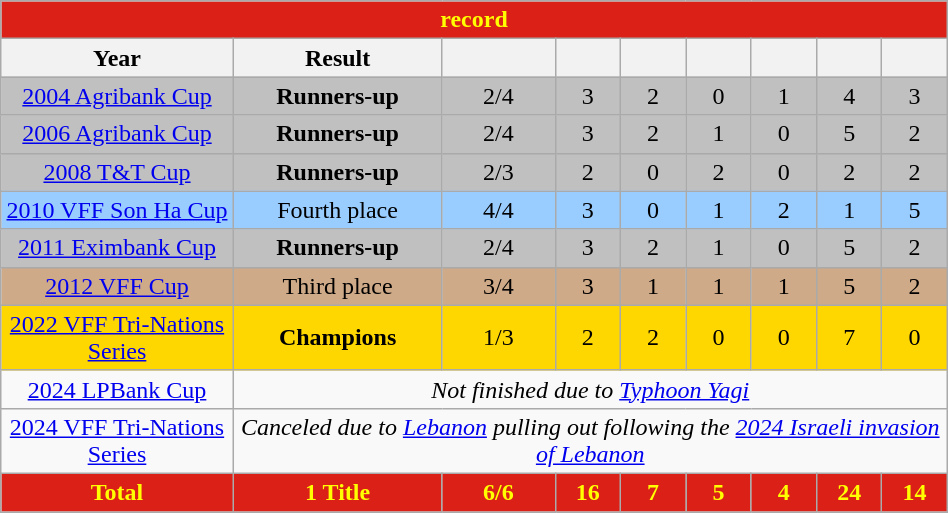<table class="wikitable collapsible collapsed" style="text-align:center; width:50%;">
<tr>
<th colspan="9" style="background: #DB2017; color: #FFFF00;"> <a href='#'></a> record</th>
</tr>
<tr>
<th width="90">Year</th>
<th width="80">Result</th>
<th width="40"></th>
<th width="20"></th>
<th width="20"></th>
<th width="20"></th>
<th width="20"></th>
<th width="20"></th>
<th width="20"></th>
</tr>
<tr style="background-color:silver;">
<td><a href='#'>2004 Agribank Cup</a></td>
<td><strong>Runners-up</strong></td>
<td>2/4</td>
<td>3</td>
<td>2</td>
<td>0</td>
<td>1</td>
<td>4</td>
<td>3</td>
</tr>
<tr style="background-color:silver;">
<td><a href='#'>2006 Agribank Cup</a></td>
<td><strong>Runners-up</strong></td>
<td>2/4</td>
<td>3</td>
<td>2</td>
<td>1</td>
<td>0</td>
<td>5</td>
<td>2</td>
</tr>
<tr style="background-color:silver;">
<td><a href='#'>2008 T&T Cup</a></td>
<td><strong>Runners-up</strong></td>
<td>2/3</td>
<td>2</td>
<td>0</td>
<td>2</td>
<td>0</td>
<td>2</td>
<td>2</td>
</tr>
<tr style="background-color:#9acdff;">
<td><a href='#'>2010 VFF Son Ha Cup</a></td>
<td>Fourth place</td>
<td>4/4</td>
<td>3</td>
<td>0</td>
<td>1</td>
<td>2</td>
<td>1</td>
<td>5</td>
</tr>
<tr style="background-color:silver;">
<td><a href='#'>2011 Eximbank Cup</a></td>
<td><strong>Runners-up</strong></td>
<td>2/4</td>
<td>3</td>
<td>2</td>
<td>1</td>
<td>0</td>
<td>5</td>
<td>2</td>
</tr>
<tr style="background-color:#CFAA88;">
<td><a href='#'>2012 VFF Cup</a></td>
<td>Third place</td>
<td>3/4</td>
<td>3</td>
<td>1</td>
<td>1</td>
<td>1</td>
<td>5</td>
<td>2</td>
</tr>
<tr style="background-color:Gold;">
<td><a href='#'>2022 VFF Tri-Nations Series</a></td>
<td><strong>Champions</strong></td>
<td>1/3</td>
<td>2</td>
<td>2</td>
<td>0</td>
<td>0</td>
<td>7</td>
<td>0</td>
</tr>
<tr>
<td><a href='#'>2024 LPBank Cup</a></td>
<td colspan="8"><em>Not finished due to <a href='#'>Typhoon Yagi</a></em></td>
</tr>
<tr>
<td><a href='#'>2024 VFF Tri-Nations Series</a></td>
<td colspan="8"><em>Canceled due to  <a href='#'>Lebanon</a> pulling out following the <a href='#'>2024 Israeli invasion of Lebanon</a></em></td>
</tr>
<tr>
<td colspan="1" style="background: #DB2017; color: #FFFF00;"><strong>Total</strong></td>
<td style="background: #DB2017; color: #FFFF00;"><strong>1 Title</strong></td>
<td style="background: #DB2017; color: #FFFF00;"><strong>6/6</strong></td>
<td style="background: #DB2017; color: #FFFF00;"><strong>16</strong></td>
<td style="background: #DB2017; color: #FFFF00;"><strong>7</strong></td>
<td style="background: #DB2017; color: #FFFF00;"><strong>5</strong></td>
<td style="background: #DB2017; color: #FFFF00;"><strong>4</strong></td>
<td style="background: #DB2017; color: #FFFF00;"><strong>24</strong></td>
<td style="background: #DB2017; color: #FFFF00;"><strong>14</strong></td>
</tr>
</table>
